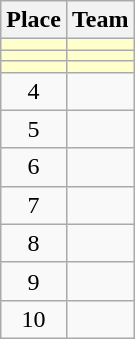<table class="wikitable">
<tr>
<th>Place</th>
<th>Team</th>
</tr>
<tr bgcolor=#ffffcc>
<td align=center></td>
<td></td>
</tr>
<tr bgcolor=#ffffcc>
<td align=center></td>
<td></td>
</tr>
<tr bgcolor=#ffffcc>
<td align=center></td>
<td></td>
</tr>
<tr>
<td align=center>4</td>
<td></td>
</tr>
<tr>
<td align=center>5</td>
<td></td>
</tr>
<tr>
<td align=center>6</td>
<td></td>
</tr>
<tr>
<td align=center>7</td>
<td></td>
</tr>
<tr>
<td align=center>8</td>
<td></td>
</tr>
<tr>
<td align=center>9</td>
<td></td>
</tr>
<tr>
<td align=center>10</td>
<td></td>
</tr>
</table>
